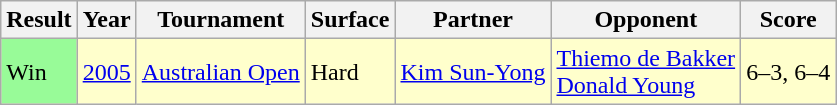<table class="sortable wikitable">
<tr>
<th>Result</th>
<th>Year</th>
<th>Tournament</th>
<th>Surface</th>
<th>Partner</th>
<th>Opponent</th>
<th>Score</th>
</tr>
<tr bgcolor=ffffcc>
<td bgcolor=98FB98>Win</td>
<td><a href='#'>2005</a></td>
<td><a href='#'>Australian Open</a></td>
<td>Hard</td>
<td> <a href='#'>Kim Sun-Yong</a></td>
<td> <a href='#'>Thiemo de Bakker</a><br> <a href='#'>Donald Young</a></td>
<td>6–3, 6–4</td>
</tr>
</table>
